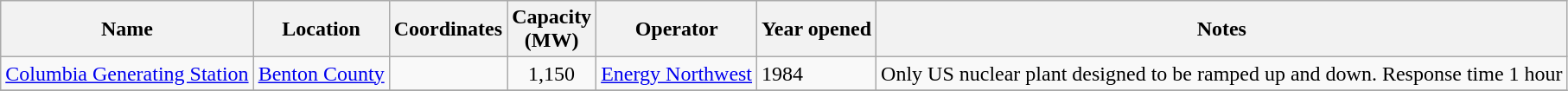<table class="wikitable sortable">
<tr>
<th>Name</th>
<th>Location</th>
<th width="12em">Coordinates</th>
<th>Capacity<br>(MW)</th>
<th>Operator</th>
<th>Year opened</th>
<th>Notes</th>
</tr>
<tr>
<td><a href='#'>Columbia Generating Station</a></td>
<td><a href='#'>Benton County</a></td>
<td></td>
<td align=center>1,150</td>
<td><a href='#'>Energy Northwest</a></td>
<td>1984</td>
<td>Only US nuclear plant designed to be ramped up and down. Response time 1 hour</td>
</tr>
<tr>
</tr>
</table>
